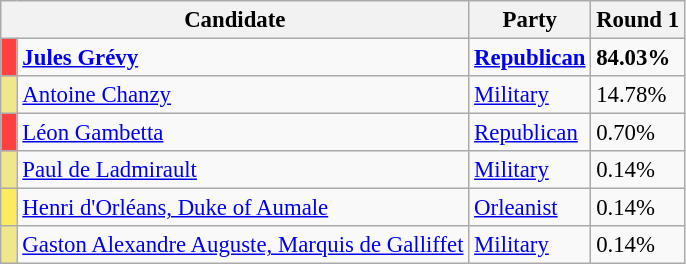<table class="wikitable" style="font-size: 95%">
<tr>
<th colspan=2>Candidate</th>
<th>Party</th>
<th>Round 1</th>
</tr>
<tr>
<td bgcolor="#FF4040"> </td>
<td><strong><a href='#'>Jules Grévy</a></strong></td>
<td><a href='#'><strong>Republican</strong></a></td>
<td><strong>84.03%</strong></td>
</tr>
<tr>
<td bgcolor="khaki"> </td>
<td><a href='#'>Antoine Chanzy</a></td>
<td><a href='#'>Military</a></td>
<td>14.78%</td>
</tr>
<tr>
<td bgcolor="#FF4040"> </td>
<td><a href='#'>Léon Gambetta</a></td>
<td><a href='#'>Republican</a></td>
<td>0.70%</td>
</tr>
<tr>
<td bgcolor="khaki"> </td>
<td><a href='#'>Paul de Ladmirault</a></td>
<td><a href='#'>Military</a></td>
<td>0.14%</td>
</tr>
<tr>
<td bgcolor="#FBEC5D"> </td>
<td><a href='#'>Henri d'Orléans, Duke of Aumale</a></td>
<td><a href='#'>Orleanist</a></td>
<td>0.14%</td>
</tr>
<tr>
<td bgcolor="khaki"> </td>
<td><a href='#'>Gaston Alexandre Auguste, Marquis de Galliffet</a></td>
<td><a href='#'>Military</a></td>
<td>0.14%</td>
</tr>
</table>
